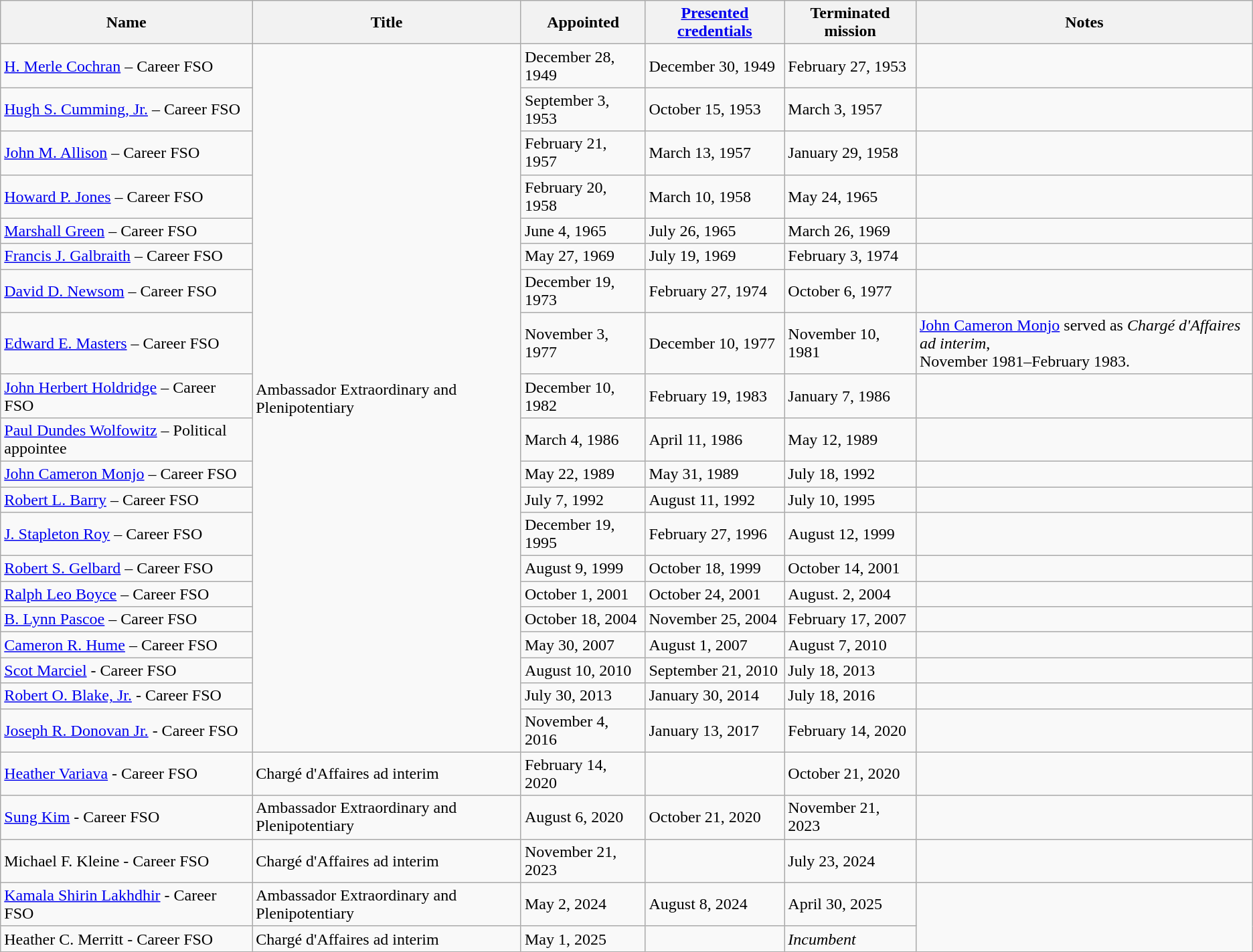<table class="wikitable">
<tr>
<th>Name</th>
<th>Title</th>
<th>Appointed</th>
<th><a href='#'>Presented credentials</a></th>
<th>Terminated mission</th>
<th>Notes</th>
</tr>
<tr>
<td><a href='#'>H. Merle Cochran</a> – Career FSO</td>
<td rowspan="20">Ambassador Extraordinary and Plenipotentiary</td>
<td>December 28, 1949</td>
<td>December 30, 1949</td>
<td>February 27, 1953</td>
<td></td>
</tr>
<tr>
<td><a href='#'>Hugh S. Cumming, Jr.</a> – Career FSO</td>
<td>September 3, 1953</td>
<td>October 15, 1953</td>
<td>March 3, 1957</td>
<td></td>
</tr>
<tr>
<td><a href='#'>John M. Allison</a> – Career FSO</td>
<td>February 21, 1957</td>
<td>March 13, 1957</td>
<td>January 29, 1958</td>
<td></td>
</tr>
<tr>
<td><a href='#'>Howard P. Jones</a> – Career FSO</td>
<td>February 20, 1958</td>
<td>March 10, 1958</td>
<td>May 24, 1965</td>
<td></td>
</tr>
<tr>
<td><a href='#'>Marshall Green</a> – Career FSO</td>
<td>June 4, 1965</td>
<td>July 26, 1965</td>
<td>March 26, 1969</td>
<td></td>
</tr>
<tr>
<td><a href='#'>Francis J. Galbraith</a> – Career FSO</td>
<td>May 27, 1969</td>
<td>July 19, 1969</td>
<td>February 3, 1974</td>
<td></td>
</tr>
<tr>
<td><a href='#'>David D. Newsom</a> – Career FSO</td>
<td>December 19, 1973</td>
<td>February 27, 1974</td>
<td>October 6, 1977</td>
<td></td>
</tr>
<tr>
<td><a href='#'>Edward E. Masters</a> – Career FSO</td>
<td>November 3, 1977</td>
<td>December 10, 1977</td>
<td>November 10, 1981</td>
<td><a href='#'>John Cameron Monjo</a> served as <em>Chargé d'Affaires ad interim</em>,<br>November 1981–February 1983.</td>
</tr>
<tr>
<td><a href='#'>John Herbert Holdridge</a> – Career FSO</td>
<td>December 10, 1982</td>
<td>February 19, 1983</td>
<td>January 7, 1986</td>
<td></td>
</tr>
<tr>
<td><a href='#'>Paul Dundes Wolfowitz</a> – Political appointee</td>
<td>March 4, 1986</td>
<td>April 11, 1986</td>
<td>May 12, 1989</td>
<td></td>
</tr>
<tr>
<td><a href='#'>John Cameron Monjo</a> – Career FSO</td>
<td>May 22, 1989</td>
<td>May 31, 1989</td>
<td>July 18, 1992</td>
<td></td>
</tr>
<tr>
<td><a href='#'>Robert L. Barry</a> – Career FSO</td>
<td>July 7, 1992</td>
<td>August 11, 1992</td>
<td>July 10, 1995</td>
<td></td>
</tr>
<tr>
<td><a href='#'>J. Stapleton Roy</a> – Career FSO</td>
<td>December 19, 1995</td>
<td>February 27, 1996</td>
<td>August 12, 1999</td>
<td></td>
</tr>
<tr>
<td><a href='#'>Robert S. Gelbard</a> – Career FSO</td>
<td>August 9, 1999</td>
<td>October 18, 1999</td>
<td>October 14, 2001</td>
<td></td>
</tr>
<tr>
<td><a href='#'>Ralph Leo Boyce</a> – Career FSO</td>
<td>October 1, 2001</td>
<td>October 24, 2001</td>
<td>August. 2, 2004</td>
<td></td>
</tr>
<tr>
<td><a href='#'>B. Lynn Pascoe</a> – Career FSO</td>
<td>October 18, 2004</td>
<td>November 25, 2004</td>
<td>February 17, 2007</td>
<td></td>
</tr>
<tr>
<td><a href='#'>Cameron R. Hume</a> – Career FSO</td>
<td>May 30, 2007</td>
<td>August 1, 2007</td>
<td>August 7, 2010</td>
<td></td>
</tr>
<tr>
<td><a href='#'>Scot Marciel</a> - Career FSO</td>
<td>August 10, 2010</td>
<td>September 21, 2010</td>
<td>July 18, 2013</td>
<td></td>
</tr>
<tr>
<td><a href='#'>Robert O. Blake, Jr.</a> - Career FSO</td>
<td>July 30, 2013</td>
<td>January 30, 2014</td>
<td>July 18, 2016</td>
<td></td>
</tr>
<tr>
<td><a href='#'>Joseph R. Donovan Jr.</a> - Career FSO</td>
<td>November 4, 2016</td>
<td>January 13, 2017</td>
<td>February 14, 2020</td>
<td></td>
</tr>
<tr>
<td><a href='#'>Heather Variava</a> - Career FSO</td>
<td>Chargé d'Affaires ad interim</td>
<td>February 14, 2020</td>
<td></td>
<td>October 21, 2020</td>
<td></td>
</tr>
<tr>
<td><a href='#'>Sung Kim</a> - Career FSO</td>
<td>Ambassador Extraordinary and Plenipotentiary</td>
<td>August 6, 2020</td>
<td>October 21, 2020</td>
<td>November 21, 2023</td>
<td></td>
</tr>
<tr>
<td>Michael F. Kleine - Career FSO</td>
<td>Chargé d'Affaires ad interim</td>
<td>November 21, 2023</td>
<td></td>
<td>July 23, 2024</td>
<td></td>
</tr>
<tr>
<td><a href='#'>Kamala Shirin Lakhdhir</a> - Career FSO</td>
<td>Ambassador Extraordinary and Plenipotentiary</td>
<td>May 2, 2024</td>
<td>August 8, 2024</td>
<td>April 30, 2025</td>
</tr>
<tr>
<td>Heather C. Merritt - Career FSO</td>
<td>Chargé d'Affaires ad interim</td>
<td>May 1, 2025</td>
<td></td>
<td><em>Incumbent</em></td>
</tr>
</table>
